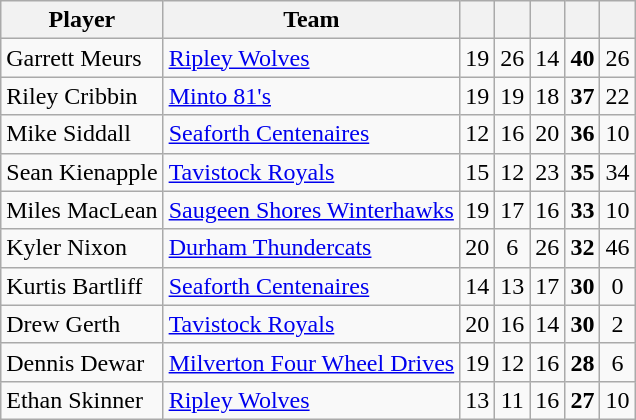<table class="wikitable" style="text-align:center">
<tr>
<th width:30%;">Player</th>
<th width:30%;">Team</th>
<th width:7.5%;"></th>
<th width:7.5%;"></th>
<th width:7.5%;"></th>
<th width:7.5%;"></th>
<th width:7.5%;"></th>
</tr>
<tr>
<td align=left>Garrett Meurs</td>
<td align=left><a href='#'>Ripley Wolves</a></td>
<td>19</td>
<td>26</td>
<td>14</td>
<td><strong>40</strong></td>
<td>26</td>
</tr>
<tr>
<td align=left>Riley Cribbin</td>
<td align=left><a href='#'>Minto 81's</a></td>
<td>19</td>
<td>19</td>
<td>18</td>
<td><strong>37</strong></td>
<td>22</td>
</tr>
<tr>
<td align=left>Mike Siddall</td>
<td align=left><a href='#'>Seaforth Centenaires</a></td>
<td>12</td>
<td>16</td>
<td>20</td>
<td><strong>36</strong></td>
<td>10</td>
</tr>
<tr>
<td align=left>Sean Kienapple</td>
<td align=left><a href='#'>Tavistock Royals</a></td>
<td>15</td>
<td>12</td>
<td>23</td>
<td><strong>35</strong></td>
<td>34</td>
</tr>
<tr>
<td align=left>Miles MacLean</td>
<td align=left><a href='#'>Saugeen Shores Winterhawks</a></td>
<td>19</td>
<td>17</td>
<td>16</td>
<td><strong>33</strong></td>
<td>10</td>
</tr>
<tr>
<td align=left>Kyler Nixon</td>
<td align=left><a href='#'>Durham Thundercats</a></td>
<td>20</td>
<td>6</td>
<td>26</td>
<td><strong>32</strong></td>
<td>46</td>
</tr>
<tr>
<td align=left>Kurtis Bartliff</td>
<td align=left><a href='#'>Seaforth Centenaires</a></td>
<td>14</td>
<td>13</td>
<td>17</td>
<td><strong>30</strong></td>
<td>0</td>
</tr>
<tr>
<td align=left>Drew Gerth</td>
<td align=left><a href='#'>Tavistock Royals</a></td>
<td>20</td>
<td>16</td>
<td>14</td>
<td><strong>30</strong></td>
<td>2</td>
</tr>
<tr>
<td align=left>Dennis Dewar</td>
<td align=left><a href='#'>Milverton Four Wheel Drives</a></td>
<td>19</td>
<td>12</td>
<td>16</td>
<td><strong>28</strong></td>
<td>6</td>
</tr>
<tr>
<td align=left>Ethan Skinner</td>
<td align=left><a href='#'>Ripley Wolves</a></td>
<td>13</td>
<td>11</td>
<td>16</td>
<td><strong>27</strong></td>
<td>10</td>
</tr>
</table>
